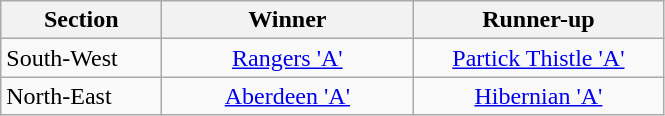<table class="wikitable" style="text-align: center;">
<tr>
<th width=100>Section</th>
<th width=160>Winner</th>
<th width=160>Runner-up</th>
</tr>
<tr>
<td align=left>South-West</td>
<td><a href='#'>Rangers 'A'</a></td>
<td><a href='#'>Partick Thistle 'A'</a></td>
</tr>
<tr>
<td align=left>North-East</td>
<td><a href='#'>Aberdeen 'A'</a></td>
<td><a href='#'>Hibernian 'A'</a></td>
</tr>
</table>
